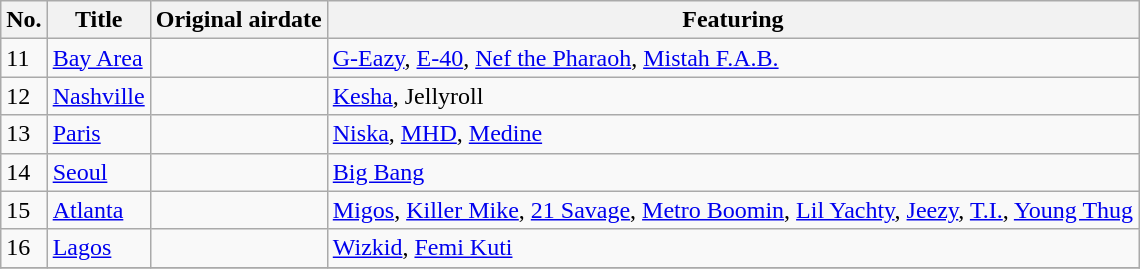<table class="wikitable">
<tr>
<th scope="col">No.</th>
<th scope="col">Title</th>
<th scope="col">Original airdate</th>
<th scope="col">Featuring</th>
</tr>
<tr>
<td>11</td>
<td><a href='#'>Bay Area</a></td>
<td></td>
<td><a href='#'>G-Eazy</a>, <a href='#'>E-40</a>, <a href='#'>Nef the Pharaoh</a>, <a href='#'>Mistah F.A.B.</a></td>
</tr>
<tr>
<td>12</td>
<td><a href='#'>Nashville</a></td>
<td></td>
<td><a href='#'>Kesha</a>, Jellyroll</td>
</tr>
<tr>
<td>13</td>
<td><a href='#'>Paris</a></td>
<td></td>
<td><a href='#'>Niska</a>, <a href='#'>MHD</a>, <a href='#'>Medine</a></td>
</tr>
<tr>
<td>14</td>
<td><a href='#'>Seoul</a></td>
<td></td>
<td><a href='#'>Big Bang</a></td>
</tr>
<tr>
<td>15</td>
<td><a href='#'>Atlanta</a></td>
<td></td>
<td><a href='#'>Migos</a>, <a href='#'>Killer Mike</a>, <a href='#'>21 Savage</a>, <a href='#'>Metro Boomin</a>, <a href='#'>Lil Yachty</a>, <a href='#'>Jeezy</a>, <a href='#'>T.I.</a>, <a href='#'>Young Thug</a></td>
</tr>
<tr>
<td>16</td>
<td><a href='#'>Lagos</a></td>
<td></td>
<td><a href='#'>Wizkid</a>, <a href='#'>Femi Kuti</a></td>
</tr>
<tr>
</tr>
</table>
